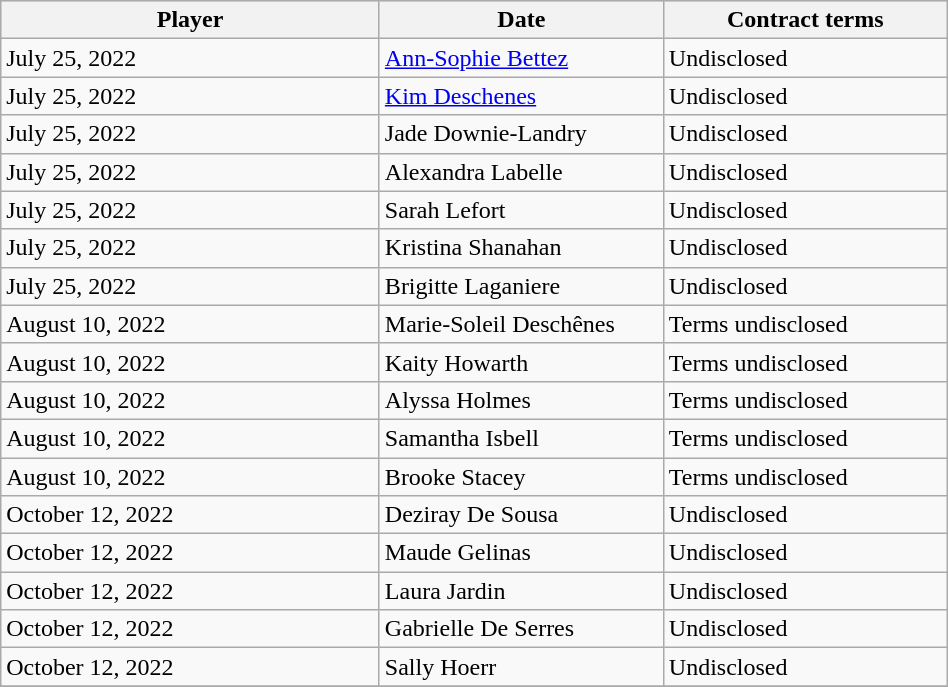<table class="wikitable" style="width:50%;">
<tr style="text-align:center; background:#ddd;">
<th style="width:40%;">Player</th>
<th style="width:30%;">Date</th>
<th style="width:30%;">Contract terms</th>
</tr>
<tr>
<td>July 25, 2022</td>
<td><a href='#'>Ann-Sophie Bettez</a></td>
<td>Undisclosed</td>
</tr>
<tr>
<td>July 25, 2022</td>
<td><a href='#'>Kim Deschenes</a></td>
<td>Undisclosed</td>
</tr>
<tr>
<td>July 25, 2022</td>
<td>Jade Downie-Landry</td>
<td>Undisclosed</td>
</tr>
<tr>
<td>July 25, 2022</td>
<td>Alexandra Labelle</td>
<td>Undisclosed</td>
</tr>
<tr>
<td>July 25, 2022</td>
<td>Sarah Lefort</td>
<td>Undisclosed</td>
</tr>
<tr>
<td>July 25, 2022</td>
<td>Kristina Shanahan</td>
<td>Undisclosed</td>
</tr>
<tr>
<td>July 25, 2022</td>
<td>Brigitte Laganiere</td>
<td>Undisclosed</td>
</tr>
<tr>
<td>August 10, 2022</td>
<td>Marie-Soleil Deschênes</td>
<td>Terms undisclosed </td>
</tr>
<tr>
<td>August 10, 2022</td>
<td>Kaity Howarth</td>
<td>Terms undisclosed</td>
</tr>
<tr>
<td>August 10, 2022</td>
<td>Alyssa Holmes</td>
<td>Terms undisclosed</td>
</tr>
<tr>
<td>August 10, 2022</td>
<td>Samantha Isbell</td>
<td>Terms undisclosed</td>
</tr>
<tr>
<td>August 10, 2022</td>
<td>Brooke Stacey</td>
<td>Terms undisclosed</td>
</tr>
<tr>
<td>October 12, 2022</td>
<td>Deziray De Sousa</td>
<td>Undisclosed</td>
</tr>
<tr>
<td>October 12, 2022</td>
<td>Maude Gelinas</td>
<td>Undisclosed</td>
</tr>
<tr>
<td>October 12, 2022</td>
<td>Laura Jardin</td>
<td>Undisclosed</td>
</tr>
<tr>
<td>October 12, 2022</td>
<td>Gabrielle De Serres</td>
<td>Undisclosed</td>
</tr>
<tr>
<td>October 12, 2022</td>
<td>Sally Hoerr</td>
<td>Undisclosed</td>
</tr>
<tr>
</tr>
</table>
